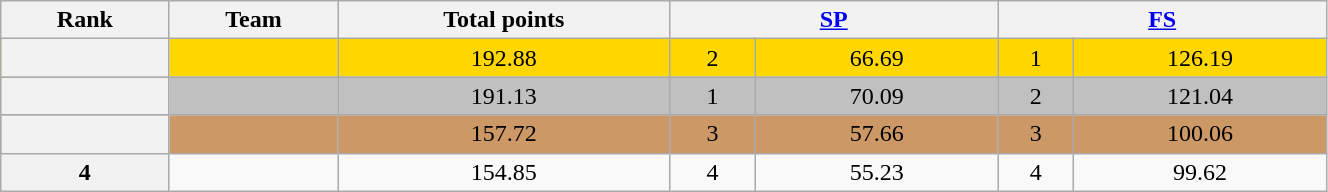<table class="wikitable sortable" style="text-align:center;" width="70%">
<tr>
<th scope="col">Rank</th>
<th scope="col">Team</th>
<th scope="col">Total points</th>
<th scope="col" colspan="2" width="80px"><a href='#'>SP</a></th>
<th scope="col" colspan="2" width="80px"><a href='#'>FS</a></th>
</tr>
<tr bgcolor="gold">
<th scope="row"></th>
<td align="left"></td>
<td>192.88</td>
<td>2</td>
<td>66.69</td>
<td>1</td>
<td>126.19</td>
</tr>
<tr bgcolor="silver">
<th scope="row"></th>
<td align="left"></td>
<td>191.13</td>
<td>1</td>
<td>70.09</td>
<td>2</td>
<td>121.04</td>
</tr>
<tr bgcolor="cc9966">
<th scope="row"></th>
<td align="left"></td>
<td>157.72</td>
<td>3</td>
<td>57.66</td>
<td>3</td>
<td>100.06</td>
</tr>
<tr>
<th scope="row">4</th>
<td align="left"></td>
<td>154.85</td>
<td>4</td>
<td>55.23</td>
<td>4</td>
<td>99.62</td>
</tr>
</table>
